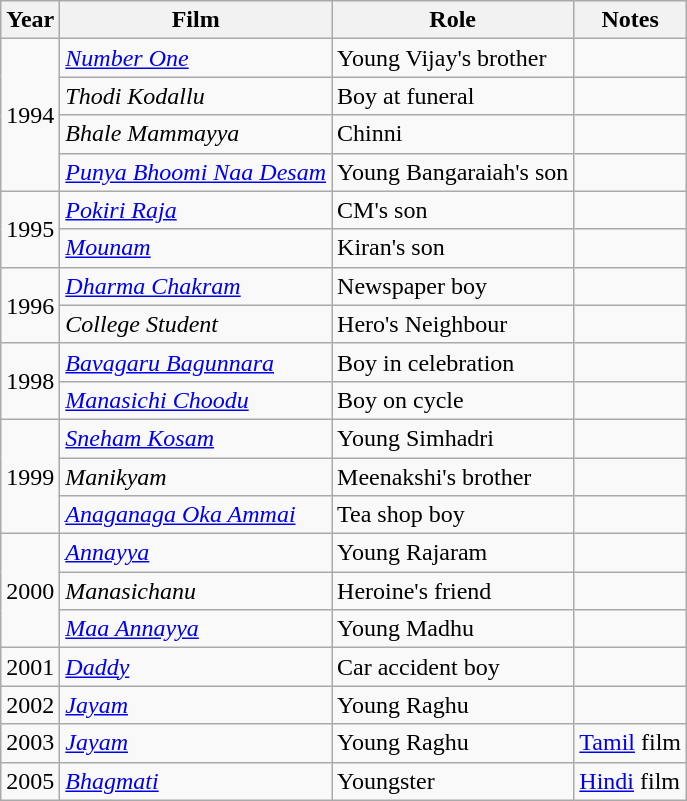<table class="wikitable sortable">
<tr>
<th>Year</th>
<th>Film</th>
<th>Role</th>
<th>Notes</th>
</tr>
<tr>
<td rowspan="4">1994</td>
<td><em><a href='#'>Number One</a></em></td>
<td>Young Vijay's brother</td>
<td></td>
</tr>
<tr>
<td><em>Thodi Kodallu</em></td>
<td>Boy at funeral</td>
<td></td>
</tr>
<tr>
<td><em>Bhale Mammayya</em></td>
<td>Chinni</td>
<td></td>
</tr>
<tr>
<td><em><a href='#'>Punya Bhoomi Naa Desam</a></em></td>
<td>Young Bangaraiah's son</td>
<td></td>
</tr>
<tr>
<td rowspan="2">1995</td>
<td><em><a href='#'>Pokiri Raja</a></em></td>
<td>CM's son</td>
<td></td>
</tr>
<tr>
<td><em><a href='#'>Mounam</a></em></td>
<td>Kiran's son</td>
<td></td>
</tr>
<tr>
<td rowspan="2">1996</td>
<td><em><a href='#'>Dharma Chakram</a></em></td>
<td>Newspaper boy</td>
<td></td>
</tr>
<tr>
<td><em>College Student</em></td>
<td>Hero's Neighbour</td>
<td></td>
</tr>
<tr>
<td rowspan="2">1998</td>
<td><em><a href='#'>Bavagaru Bagunnara</a></em></td>
<td>Boy in celebration</td>
<td></td>
</tr>
<tr>
<td><em><a href='#'>Manasichi Choodu</a></em></td>
<td>Boy on cycle</td>
<td></td>
</tr>
<tr>
<td rowspan="3">1999</td>
<td><em><a href='#'>Sneham Kosam</a></em></td>
<td>Young Simhadri</td>
<td></td>
</tr>
<tr>
<td><em>Manikyam</em></td>
<td>Meenakshi's brother</td>
<td></td>
</tr>
<tr>
<td><em><a href='#'>Anaganaga Oka Ammai</a></em></td>
<td>Tea shop boy</td>
<td></td>
</tr>
<tr>
<td rowspan="3">2000</td>
<td><em><a href='#'>Annayya</a></em></td>
<td>Young Rajaram</td>
<td></td>
</tr>
<tr>
<td><em>Manasichanu</em></td>
<td>Heroine's friend</td>
<td></td>
</tr>
<tr>
<td><em><a href='#'>Maa Annayya</a></em></td>
<td>Young Madhu</td>
<td></td>
</tr>
<tr>
<td>2001</td>
<td><em><a href='#'>Daddy</a></em></td>
<td>Car accident boy</td>
<td></td>
</tr>
<tr>
<td>2002</td>
<td><em><a href='#'>Jayam</a></em></td>
<td>Young Raghu</td>
<td></td>
</tr>
<tr>
<td>2003</td>
<td><em><a href='#'>Jayam</a></em></td>
<td>Young Raghu</td>
<td><a href='#'>Tamil</a> film</td>
</tr>
<tr>
<td>2005</td>
<td><em><a href='#'>Bhagmati</a></em></td>
<td>Youngster</td>
<td><a href='#'>Hindi</a> film</td>
</tr>
</table>
